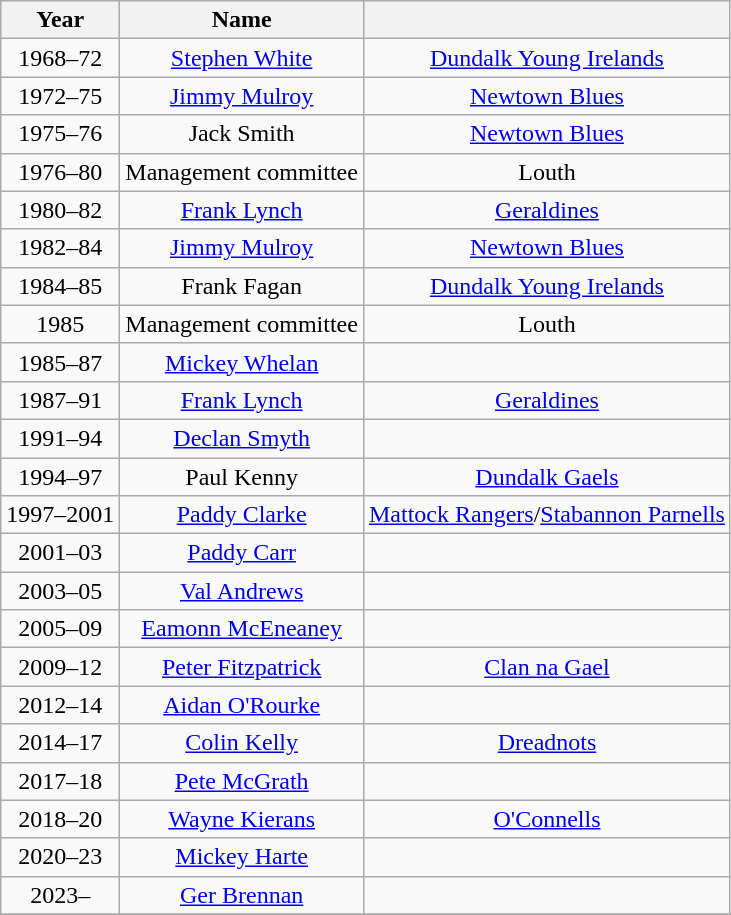<table class="wikitable sortable" style="text-align: center;">
<tr>
<th>Year</th>
<th>Name</th>
<th></th>
</tr>
<tr>
<td>1968–72</td>
<td style="text-align: center;"><a href='#'>Stephen White</a></td>
<td><a href='#'>Dundalk Young Irelands</a></td>
</tr>
<tr>
<td>1972–75</td>
<td style="text-align: center;"><a href='#'>Jimmy Mulroy</a></td>
<td><a href='#'>Newtown Blues</a></td>
</tr>
<tr>
<td>1975–76</td>
<td style="text-align: center;">Jack Smith</td>
<td><a href='#'>Newtown Blues</a></td>
</tr>
<tr>
<td>1976–80</td>
<td style="text-align: center;">Management committee</td>
<td>Louth</td>
</tr>
<tr>
<td>1980–82</td>
<td style="text-align: center;"><a href='#'>Frank Lynch</a></td>
<td><a href='#'>Geraldines</a></td>
</tr>
<tr>
<td>1982–84</td>
<td style="text-align: center;"><a href='#'>Jimmy Mulroy</a></td>
<td><a href='#'>Newtown Blues</a></td>
</tr>
<tr>
<td>1984–85</td>
<td style="text-align: center;">Frank Fagan</td>
<td><a href='#'>Dundalk Young Irelands</a></td>
</tr>
<tr>
<td>1985</td>
<td style="text-align: center;">Management committee</td>
<td>Louth</td>
</tr>
<tr>
<td>1985–87</td>
<td style="text-align: center;"><a href='#'>Mickey Whelan</a></td>
<td></td>
</tr>
<tr>
<td>1987–91</td>
<td style="text-align: center;"><a href='#'>Frank Lynch</a></td>
<td><a href='#'>Geraldines</a></td>
</tr>
<tr>
<td>1991–94</td>
<td style="text-align: center;"><a href='#'>Declan Smyth</a></td>
<td></td>
</tr>
<tr>
<td>1994–97</td>
<td style="text-align: center;">Paul Kenny</td>
<td><a href='#'>Dundalk Gaels</a></td>
</tr>
<tr>
<td>1997–2001</td>
<td style="text-align: center;"><a href='#'>Paddy Clarke</a></td>
<td><a href='#'>Mattock Rangers</a>/<a href='#'>Stabannon Parnells</a></td>
</tr>
<tr>
<td>2001–03</td>
<td style="text-align: center;"><a href='#'>Paddy Carr</a></td>
<td></td>
</tr>
<tr>
<td>2003–05</td>
<td style="text-align: center;"><a href='#'>Val Andrews</a></td>
<td></td>
</tr>
<tr>
<td>2005–09</td>
<td style="text-align: center;"><a href='#'>Eamonn McEneaney</a></td>
<td></td>
</tr>
<tr>
<td>2009–12</td>
<td style="text-align: center;"><a href='#'>Peter Fitzpatrick</a></td>
<td><a href='#'>Clan na Gael</a></td>
</tr>
<tr>
<td>2012–14</td>
<td style="text-align: center;"><a href='#'>Aidan O'Rourke</a></td>
<td></td>
</tr>
<tr>
<td>2014–17</td>
<td style="text-align: center;"><a href='#'>Colin Kelly</a></td>
<td><a href='#'>Dreadnots</a></td>
</tr>
<tr>
<td>2017–18</td>
<td style="text-align: center;"><a href='#'>Pete McGrath</a></td>
<td></td>
</tr>
<tr>
<td>2018–20</td>
<td style="text-align: center;"><a href='#'>Wayne Kierans</a></td>
<td><a href='#'>O'Connells</a></td>
</tr>
<tr>
<td>2020–23</td>
<td style="text-align: center;"><a href='#'>Mickey Harte</a></td>
<td></td>
</tr>
<tr>
<td>2023–</td>
<td style="text-align: center;"><a href='#'>Ger Brennan</a></td>
<td></td>
</tr>
<tr>
</tr>
</table>
